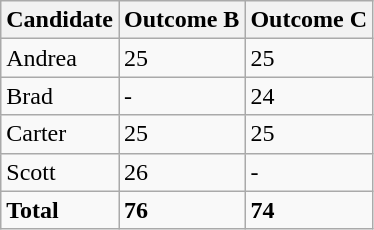<table class="wikitable">
<tr>
<th>Candidate</th>
<th>Outcome B</th>
<th>Outcome C</th>
</tr>
<tr>
<td>Andrea</td>
<td>25</td>
<td>25</td>
</tr>
<tr>
<td>Brad</td>
<td>-</td>
<td>24</td>
</tr>
<tr>
<td>Carter</td>
<td>25</td>
<td>25</td>
</tr>
<tr>
<td>Scott</td>
<td>26</td>
<td>-</td>
</tr>
<tr>
<td><strong>Total</strong></td>
<td><strong>76</strong></td>
<td><strong>74</strong></td>
</tr>
</table>
